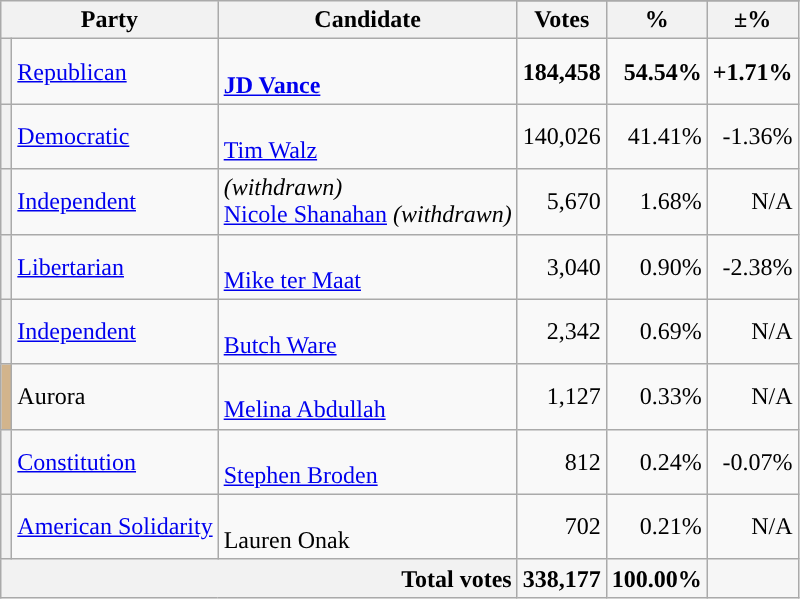<table class="wikitable sortable" style="text-align:right">
<tr>
<th colspan="2" rowspan="2">Party</th>
<th rowspan="2">Candidate</th>
</tr>
<tr>
<th>Votes</th>
<th>%</th>
<th>±%</th>
</tr>
<tr>
<th style="background-color:"></th>
<td style="text-align:left"><a href='#'>Republican</a></td>
<td scope="row" style="text-align:left"><strong></strong><br><strong><a href='#'>JD Vance</a></strong></td>
<td><strong>184,458</strong></td>
<td><strong>54.54%</strong></td>
<td><strong>+1.71%</strong></td>
</tr>
<tr>
<th style="background-color:"></th>
<td style="text-align:left"><a href='#'>Democratic</a></td>
<td scope="row" style="text-align:left"><br><a href='#'>Tim Walz</a></td>
<td>140,026</td>
<td>41.41%</td>
<td>-1.36%</td>
</tr>
<tr>
<th style="background-color:"></th>
<td style="text-align:left"><a href='#'>Independent</a></td>
<td scope="row" style="text-align:left"> <em>(withdrawn)</em><br><a href='#'>Nicole Shanahan</a> <em>(withdrawn)</em></td>
<td>5,670</td>
<td>1.68%</td>
<td>N/A</td>
</tr>
<tr>
<th style="background-color:"></th>
<td style="text-align:left"><a href='#'>Libertarian</a></td>
<td scope="row" style="text-align:left"><br><a href='#'>Mike ter Maat</a></td>
<td>3,040</td>
<td>0.90%</td>
<td>-2.38%</td>
</tr>
<tr>
<th style="background-color:"></th>
<td style="text-align:left"><a href='#'>Independent</a></td>
<td scope="row" style="text-align:left"><br><a href='#'>Butch Ware</a></td>
<td>2,342</td>
<td>0.69%</td>
<td>N/A</td>
</tr>
<tr>
<th style="background-color:Tan"></th>
<td style="text-align:left">Aurora</td>
<td scope="row" style="text-align:left"><br><a href='#'>Melina Abdullah</a></td>
<td>1,127</td>
<td>0.33%</td>
<td>N/A</td>
</tr>
<tr>
<th style="background-color:"></th>
<td style="text-align:left"><a href='#'>Constitution</a></td>
<td scope="row" style="text-align:left"><br><a href='#'>Stephen Broden</a></td>
<td>812</td>
<td>0.24%</td>
<td>-0.07%</td>
</tr>
<tr>
<th style="background-color:"></th>
<td style="text-align:left"><a href='#'>American Solidarity</a></td>
<td scope="row" style="text-align:left"><br>Lauren Onak</td>
<td>702</td>
<td>0.21%</td>
<td>N/A</td>
</tr>
<tr class="sortbottom" style="background-color:#F6F6F6">
<th colspan="3" scope="row" style="text-align:right;">Total votes</th>
<td><strong>338,177</strong></td>
<td><strong>100.00%</strong></td>
<td></td>
</tr>
</table>
